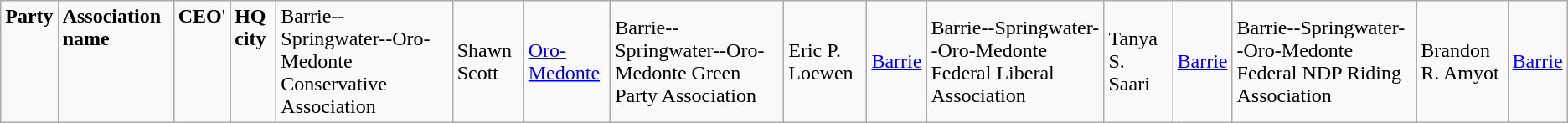<table class="wikitable">
<tr>
<td colspan="2" rowspan="1" align="left" valign="top"><strong>Party</strong></td>
<td valign="top"><strong>Association name</strong></td>
<td valign="top"><strong>CEO</strong>'</td>
<td valign="top"><strong>HQ city</strong><br></td>
<td>Barrie--Springwater--Oro-Medonte Conservative Association</td>
<td>Shawn Scott</td>
<td><a href='#'>Oro-Medonte</a><br></td>
<td>Barrie--Springwater--Oro-Medonte Green Party Association</td>
<td>Eric P. Loewen</td>
<td><a href='#'>Barrie</a><br></td>
<td>Barrie--Springwater--Oro-Medonte Federal Liberal Association</td>
<td>Tanya S. Saari</td>
<td><a href='#'>Barrie</a><br></td>
<td>Barrie--Springwater--Oro-Medonte Federal NDP Riding Association</td>
<td>Brandon R. Amyot</td>
<td><a href='#'>Barrie</a></td>
</tr>
</table>
